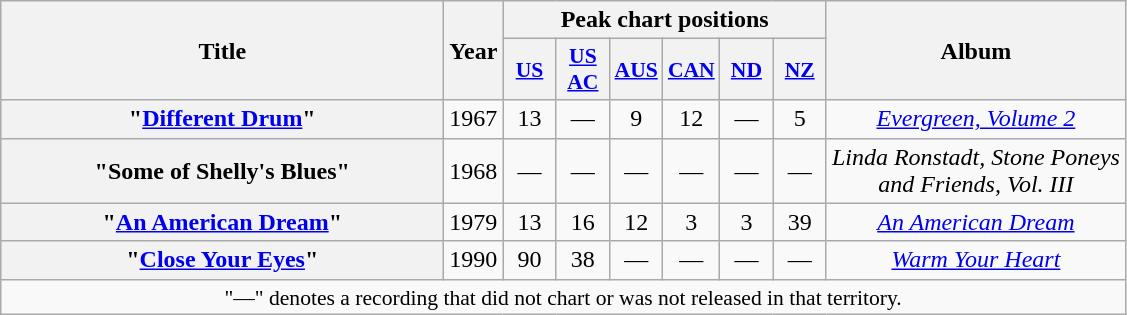<table class="wikitable plainrowheaders" style="text-align:center;" border="1">
<tr>
<th scope="col" rowspan="2" style="width:18em;">Title</th>
<th scope="col" rowspan="2">Year</th>
<th scope="col" colspan="6">Peak chart positions</th>
<th scope="col" rowspan="2">Album</th>
</tr>
<tr>
<th scope="col" style="width:2em;font-size:90%;"><a href='#'>US</a><br></th>
<th scope="col" style="width:2em;font-size:90%;"><a href='#'>US<br>AC</a><br></th>
<th scope="col" style="width:2em;font-size:90%;"><a href='#'>AUS</a><br></th>
<th scope="col" style="width:2em;font-size:90%;"><a href='#'>CAN</a><br></th>
<th scope="col" style="width:2em;font-size:90%;"><a href='#'>ND</a><br></th>
<th scope="col" style="width:2em;font-size:90%;"><a href='#'>NZ</a><br></th>
</tr>
<tr>
<th scope="row">"<a href='#'>Different Drum</a>"<br></th>
<td>1967</td>
<td>13</td>
<td>—</td>
<td>9</td>
<td>12</td>
<td>—</td>
<td>5</td>
<td><em><a href='#'>Evergreen, Volume 2</a></em></td>
</tr>
<tr>
<th scope="row">"Some of Shelly's Blues"<br></th>
<td>1968</td>
<td>—</td>
<td>—</td>
<td>—</td>
<td>—</td>
<td>—</td>
<td>—</td>
<td><em>Linda Ronstadt, Stone Poneys<br>and Friends, Vol. III</em></td>
</tr>
<tr>
<th scope="row">"<a href='#'>An American Dream</a>"<br></th>
<td>1979</td>
<td>13</td>
<td>16</td>
<td>12</td>
<td>3</td>
<td>3</td>
<td>39</td>
<td><em><a href='#'>An American Dream</a></em></td>
</tr>
<tr>
<th scope="row">"<a href='#'>Close Your Eyes</a>"<br></th>
<td>1990</td>
<td>90</td>
<td>38</td>
<td>—</td>
<td>—</td>
<td>—</td>
<td>—</td>
<td><em><a href='#'>Warm Your Heart</a></em></td>
</tr>
<tr>
<td colspan="9" style="font-size:90%">"—" denotes a recording that did not chart or was not released in that territory.</td>
</tr>
</table>
